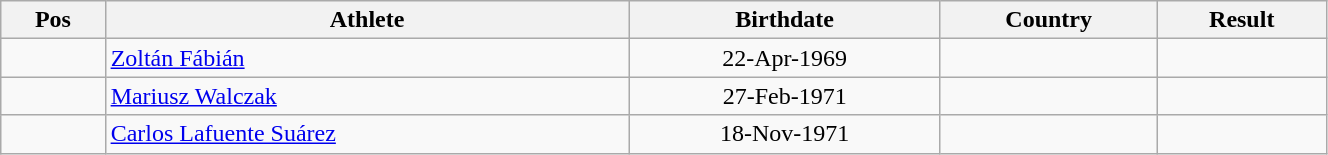<table class="wikitable"  style="text-align:center; width:70%;">
<tr>
<th>Pos</th>
<th>Athlete</th>
<th>Birthdate</th>
<th>Country</th>
<th>Result</th>
</tr>
<tr>
<td align=center></td>
<td align=left><a href='#'>Zoltán Fábián</a></td>
<td>22-Apr-1969</td>
<td align=left></td>
<td></td>
</tr>
<tr>
<td align=center></td>
<td align=left><a href='#'>Mariusz Walczak</a></td>
<td>27-Feb-1971</td>
<td align=left></td>
<td></td>
</tr>
<tr>
<td align=center></td>
<td align=left><a href='#'>Carlos Lafuente Suárez</a></td>
<td>18-Nov-1971</td>
<td align=left></td>
<td></td>
</tr>
</table>
